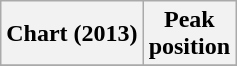<table class="wikitable plainrowheaders">
<tr>
<th scope="col">Chart (2013)</th>
<th scope="col">Peak<br>position</th>
</tr>
<tr>
</tr>
</table>
